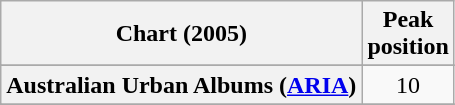<table class="wikitable sortable plainrowheaders" style="text-align:center;">
<tr>
<th scope="col">Chart (2005)</th>
<th scope="col">Peak<br>position</th>
</tr>
<tr>
</tr>
<tr>
<th scope="row">Australian Urban Albums (<a href='#'>ARIA</a>)</th>
<td>10</td>
</tr>
<tr>
</tr>
<tr>
</tr>
<tr>
</tr>
<tr>
</tr>
<tr>
</tr>
<tr>
</tr>
<tr>
</tr>
<tr>
</tr>
<tr>
</tr>
<tr>
</tr>
<tr>
</tr>
<tr>
</tr>
</table>
